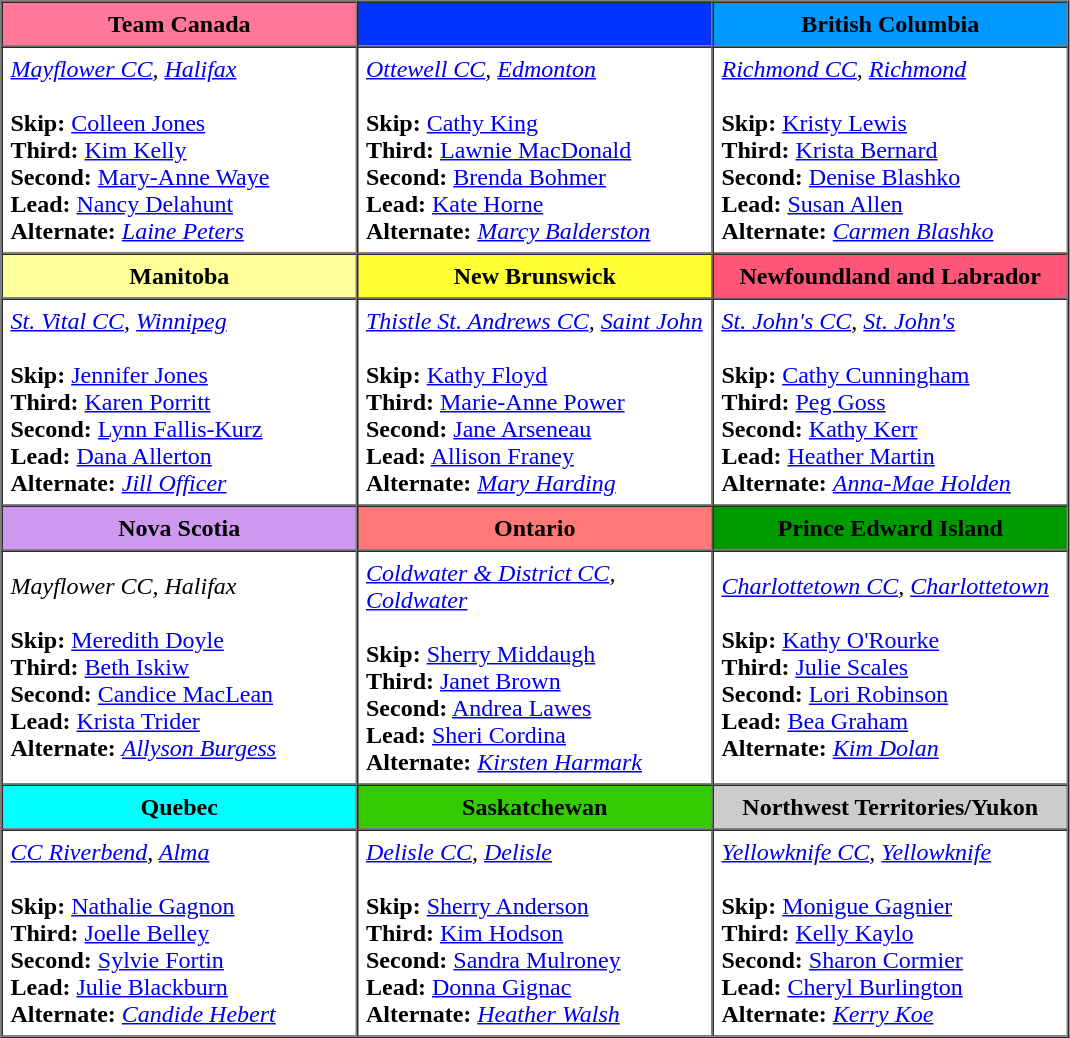<table border=1 cellpadding=5 cellspacing=0>
<tr>
<th bgcolor="#ff7799" width="225">Team Canada</th>
<th bgcolor="#0033ff" width="225"></th>
<th bgcolor="#0099ff" width="225">British Columbia</th>
</tr>
<tr align=center>
<td align=left><em><a href='#'>Mayflower CC</a>, <a href='#'>Halifax</a></em><br><br><strong>Skip:</strong> <a href='#'>Colleen Jones</a><br>
<strong>Third:</strong> <a href='#'>Kim Kelly</a><br>
<strong>Second:</strong> <a href='#'>Mary-Anne Waye</a><br>
<strong>Lead:</strong> <a href='#'>Nancy Delahunt</a><br>
<strong>Alternate:</strong> <em><a href='#'>Laine Peters</a></em></td>
<td align=left><em><a href='#'>Ottewell CC</a>, <a href='#'>Edmonton</a></em><br><br><strong>Skip:</strong> <a href='#'>Cathy King</a><br>
<strong>Third:</strong> <a href='#'>Lawnie MacDonald</a><br>
<strong>Second:</strong> <a href='#'>Brenda Bohmer</a><br>
<strong>Lead:</strong> <a href='#'>Kate Horne</a><br>
<strong>Alternate:</strong> <em><a href='#'>Marcy Balderston</a></em></td>
<td align=left><em><a href='#'>Richmond CC</a>, <a href='#'>Richmond</a></em><br><br><strong>Skip:</strong> <a href='#'>Kristy Lewis</a><br>
<strong>Third:</strong> <a href='#'>Krista Bernard</a><br>
<strong>Second:</strong> <a href='#'>Denise Blashko</a><br>
<strong>Lead:</strong> <a href='#'>Susan Allen</a><br>
<strong>Alternate:</strong> <em><a href='#'>Carmen Blashko</a></em></td>
</tr>
<tr border=1 cellpadding=5 cellspacing=0>
<th bgcolor="#ffff99" width="200">Manitoba</th>
<th bgcolor="#ffff33" width="200">New Brunswick</th>
<th bgcolor="#ff5577" width="200">Newfoundland and Labrador</th>
</tr>
<tr align=center>
<td align=left><em><a href='#'>St. Vital CC</a>, <a href='#'>Winnipeg</a></em><br><br><strong>Skip:</strong> <a href='#'>Jennifer Jones</a><br>
<strong>Third:</strong> <a href='#'>Karen Porritt</a><br>
<strong>Second:</strong> <a href='#'>Lynn Fallis-Kurz</a><br>
<strong>Lead:</strong> <a href='#'>Dana Allerton</a><br>
<strong>Alternate:</strong> <em><a href='#'>Jill Officer</a></em></td>
<td align=left><em><a href='#'>Thistle St. Andrews CC</a>, <a href='#'>Saint John</a></em><br><br><strong>Skip:</strong> <a href='#'>Kathy Floyd</a><br>
<strong>Third:</strong> <a href='#'>Marie-Anne Power</a><br>
<strong>Second:</strong> <a href='#'>Jane Arseneau</a><br>
<strong>Lead:</strong> <a href='#'>Allison Franey</a><br>
<strong>Alternate:</strong> <em><a href='#'>Mary Harding</a></em></td>
<td align=left><em><a href='#'>St. John's CC</a>, <a href='#'>St. John's</a></em><br><br><strong>Skip:</strong> <a href='#'>Cathy Cunningham</a> <br>
<strong>Third:</strong> <a href='#'>Peg Goss</a><br>
<strong>Second:</strong> <a href='#'>Kathy Kerr</a><br>
<strong>Lead:</strong> <a href='#'>Heather Martin</a><br>
<strong>Alternate:</strong> <em><a href='#'>Anna-Mae Holden</a></em></td>
</tr>
<tr border=1 cellpadding=5 cellspacing=0>
<th bgcolor="#cc99ee" width="200">Nova Scotia</th>
<th bgcolor="#ff7777" width="200">Ontario</th>
<th bgcolor="#009900" width="200">Prince Edward Island</th>
</tr>
<tr align=center>
<td align=left><em>Mayflower CC, Halifax</em><br><br><strong>Skip:</strong> <a href='#'>Meredith Doyle</a><br>
<strong>Third:</strong> <a href='#'>Beth Iskiw</a><br>
<strong>Second:</strong> <a href='#'>Candice MacLean</a><br>
<strong>Lead:</strong> <a href='#'>Krista Trider</a><br>
<strong>Alternate:</strong> <em><a href='#'>Allyson Burgess</a></em></td>
<td align=left><em><a href='#'>Coldwater & District CC</a>, <a href='#'>Coldwater</a></em><br><br><strong>Skip:</strong> <a href='#'>Sherry Middaugh</a><br>
<strong>Third:</strong> <a href='#'>Janet Brown</a><br>
<strong>Second:</strong> <a href='#'>Andrea Lawes</a><br>
<strong>Lead:</strong> <a href='#'>Sheri Cordina</a><br>
<strong>Alternate:</strong> <em><a href='#'>Kirsten Harmark</a></em></td>
<td align=left><em><a href='#'>Charlottetown CC</a>, <a href='#'>Charlottetown</a></em><br><br><strong>Skip:</strong> <a href='#'>Kathy O'Rourke</a><br>
<strong>Third:</strong> <a href='#'>Julie Scales</a><br>
<strong>Second:</strong> <a href='#'>Lori Robinson</a><br>
<strong>Lead:</strong> <a href='#'>Bea Graham</a><br>
<strong>Alternate:</strong> <em><a href='#'>Kim Dolan</a></em></td>
</tr>
<tr border=1 cellpadding=5 cellspacing=0>
<th bgcolor="#00ffff" width="200">Quebec</th>
<th bgcolor="#33cc00" width="200">Saskatchewan</th>
<th bgcolor="#cccccc" width="200">Northwest Territories/Yukon</th>
</tr>
<tr align=center>
<td align=left><em><a href='#'>CC Riverbend</a>, <a href='#'>Alma</a></em><br><br><strong>Skip:</strong> <a href='#'>Nathalie Gagnon</a><br>
<strong>Third:</strong> <a href='#'>Joelle Belley</a><br>
<strong>Second:</strong> <a href='#'>Sylvie Fortin</a><br>
<strong>Lead:</strong> <a href='#'>Julie Blackburn</a><br>
<strong>Alternate:</strong> <em><a href='#'>Candide Hebert</a></em></td>
<td align=left><em><a href='#'>Delisle CC</a>, <a href='#'>Delisle</a></em><br><br><strong>Skip:</strong> <a href='#'>Sherry Anderson</a><br>
<strong>Third:</strong> <a href='#'>Kim Hodson</a><br>
<strong>Second:</strong> <a href='#'>Sandra Mulroney</a><br>
<strong>Lead:</strong> <a href='#'>Donna Gignac</a><br>
<strong>Alternate:</strong> <em><a href='#'>Heather Walsh</a></em></td>
<td align=left><em><a href='#'>Yellowknife CC</a>, <a href='#'>Yellowknife</a></em><br><br><strong>Skip:</strong> <a href='#'>Monigue Gagnier</a><br>
<strong>Third:</strong> <a href='#'>Kelly Kaylo</a><br>
<strong>Second:</strong> <a href='#'>Sharon Cormier</a><br>
<strong>Lead:</strong> <a href='#'>Cheryl Burlington</a><br>
<strong>Alternate:</strong> <em><a href='#'>Kerry Koe</a></em></td>
</tr>
</table>
